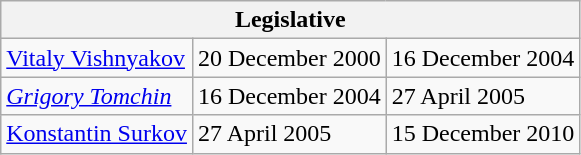<table class="wikitable sortable">
<tr>
<th colspan=3>Legislative</th>
</tr>
<tr>
<td><a href='#'>Vitaly Vishnyakov</a></td>
<td>20 December 2000</td>
<td>16 December 2004</td>
</tr>
<tr>
<td><em><a href='#'>Grigory Tomchin</a></em></td>
<td>16 December 2004</td>
<td>27 April 2005</td>
</tr>
<tr>
<td><a href='#'>Konstantin Surkov</a></td>
<td>27 April 2005</td>
<td>15 December 2010</td>
</tr>
</table>
